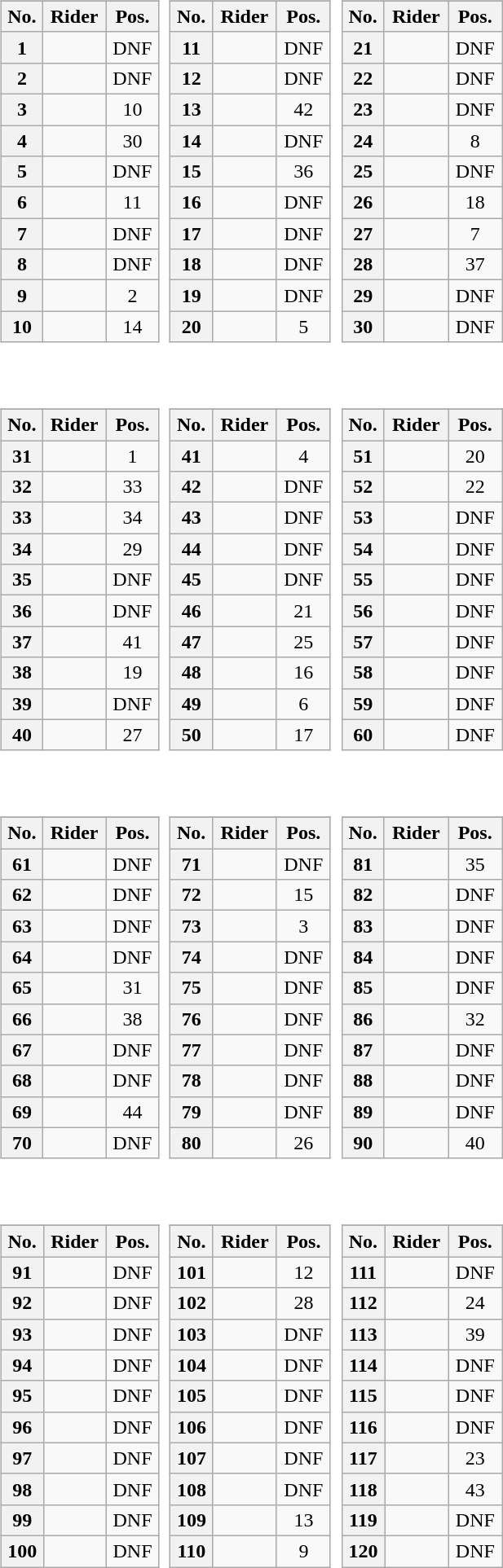<table>
<tr valign="top">
<td style="width:33%;"><br><table class="wikitable plainrowheaders" style="width:97%">
<tr>
</tr>
<tr style="text-align:center;">
<th scope="col">No.</th>
<th scope="col">Rider</th>
<th scope="col">Pos.</th>
</tr>
<tr>
<th scope="row" style="text-align:center;">1</th>
<td></td>
<td style="text-align:center;">DNF</td>
</tr>
<tr>
<th scope="row" style="text-align:center;">2</th>
<td></td>
<td style="text-align:center;">DNF</td>
</tr>
<tr>
<th scope="row" style="text-align:center;">3</th>
<td></td>
<td style="text-align:center;">10</td>
</tr>
<tr>
<th scope="row" style="text-align:center;">4</th>
<td></td>
<td style="text-align:center;">30</td>
</tr>
<tr>
<th scope="row" style="text-align:center;">5</th>
<td></td>
<td style="text-align:center;">DNF</td>
</tr>
<tr>
<th scope="row" style="text-align:center;">6</th>
<td></td>
<td style="text-align:center;">11</td>
</tr>
<tr>
<th scope="row" style="text-align:center;">7</th>
<td></td>
<td style="text-align:center;">DNF</td>
</tr>
<tr>
<th scope="row" style="text-align:center;">8</th>
<td></td>
<td style="text-align:center;">DNF</td>
</tr>
<tr>
<th scope="row" style="text-align:center;">9</th>
<td></td>
<td style="text-align:center;">2</td>
</tr>
<tr>
<th scope="row" style="text-align:center;">10</th>
<td></td>
<td style="text-align:center;">14</td>
</tr>
</table>
</td>
<td><br><table class="wikitable plainrowheaders" style="width:97%">
<tr>
</tr>
<tr style="text-align:center;">
<th scope="col">No.</th>
<th scope="col">Rider</th>
<th scope="col">Pos.</th>
</tr>
<tr>
<th scope="row" style="text-align:center;">11</th>
<td></td>
<td style="text-align:center;">DNF</td>
</tr>
<tr>
<th scope="row" style="text-align:center;">12</th>
<td></td>
<td style="text-align:center;">DNF</td>
</tr>
<tr>
<th scope="row" style="text-align:center;">13</th>
<td></td>
<td style="text-align:center;">42</td>
</tr>
<tr>
<th scope="row" style="text-align:center;">14</th>
<td></td>
<td style="text-align:center;">DNF</td>
</tr>
<tr>
<th scope="row" style="text-align:center;">15</th>
<td></td>
<td style="text-align:center;">36</td>
</tr>
<tr>
<th scope="row" style="text-align:center;">16</th>
<td></td>
<td style="text-align:center;">DNF</td>
</tr>
<tr>
<th scope="row" style="text-align:center;">17</th>
<td></td>
<td style="text-align:center;">DNF</td>
</tr>
<tr>
<th scope="row" style="text-align:center;">18</th>
<td></td>
<td style="text-align:center;">DNF</td>
</tr>
<tr>
<th scope="row" style="text-align:center;">19</th>
<td></td>
<td style="text-align:center;">DNF</td>
</tr>
<tr>
<th scope="row" style="text-align:center;">20</th>
<td></td>
<td style="text-align:center;">5</td>
</tr>
</table>
</td>
<td><br><table class="wikitable plainrowheaders" style="width:97%">
<tr>
</tr>
<tr style="text-align:center;">
<th scope="col">No.</th>
<th scope="col">Rider</th>
<th scope="col">Pos.</th>
</tr>
<tr>
<th scope="row" style="text-align:center;">21</th>
<td></td>
<td style="text-align:center;">DNF</td>
</tr>
<tr>
<th scope="row" style="text-align:center;">22</th>
<td></td>
<td style="text-align:center;">DNF</td>
</tr>
<tr>
<th scope="row" style="text-align:center;">23</th>
<td></td>
<td style="text-align:center;">DNF</td>
</tr>
<tr>
<th scope="row" style="text-align:center;">24</th>
<td></td>
<td style="text-align:center;">8</td>
</tr>
<tr>
<th scope="row" style="text-align:center;">25</th>
<td></td>
<td style="text-align:center;">DNF</td>
</tr>
<tr>
<th scope="row" style="text-align:center;">26</th>
<td></td>
<td style="text-align:center;">18</td>
</tr>
<tr>
<th scope="row" style="text-align:center;">27</th>
<td></td>
<td style="text-align:center;">7</td>
</tr>
<tr>
<th scope="row" style="text-align:center;">28</th>
<td></td>
<td style="text-align:center;">37</td>
</tr>
<tr>
<th scope="row" style="text-align:center;">29</th>
<td></td>
<td style="text-align:center;">DNF</td>
</tr>
<tr>
<th scope="row" style="text-align:center;">30</th>
<td></td>
<td style="text-align:center;">DNF</td>
</tr>
</table>
</td>
</tr>
<tr valign="top">
<td><br><table class="wikitable plainrowheaders" style="width:97%">
<tr>
</tr>
<tr style="text-align:center;">
<th scope="col">No.</th>
<th scope="col">Rider</th>
<th scope="col">Pos.</th>
</tr>
<tr>
<th scope="row" style="text-align:center;">31</th>
<td></td>
<td style="text-align:center;">1</td>
</tr>
<tr>
<th scope="row" style="text-align:center;">32</th>
<td></td>
<td style="text-align:center;">33</td>
</tr>
<tr>
<th scope="row" style="text-align:center;">33</th>
<td></td>
<td style="text-align:center;">34</td>
</tr>
<tr>
<th scope="row" style="text-align:center;">34</th>
<td></td>
<td style="text-align:center;">29</td>
</tr>
<tr>
<th scope="row" style="text-align:center;">35</th>
<td></td>
<td style="text-align:center;">DNF</td>
</tr>
<tr>
<th scope="row" style="text-align:center;">36</th>
<td></td>
<td style="text-align:center;">DNF</td>
</tr>
<tr>
<th scope="row" style="text-align:center;">37</th>
<td></td>
<td style="text-align:center;">41</td>
</tr>
<tr>
<th scope="row" style="text-align:center;">38</th>
<td></td>
<td style="text-align:center;">19</td>
</tr>
<tr>
<th scope="row" style="text-align:center;">39</th>
<td></td>
<td style="text-align:center;">DNF</td>
</tr>
<tr>
<th scope="row" style="text-align:center;">40</th>
<td></td>
<td style="text-align:center;">27</td>
</tr>
</table>
</td>
<td><br><table class="wikitable plainrowheaders" style="width:97%">
<tr>
</tr>
<tr style="text-align:center;">
<th scope="col">No.</th>
<th scope="col">Rider</th>
<th scope="col">Pos.</th>
</tr>
<tr>
<th scope="row" style="text-align:center;">41</th>
<td></td>
<td style="text-align:center;">4</td>
</tr>
<tr>
<th scope="row" style="text-align:center;">42</th>
<td></td>
<td style="text-align:center;">DNF</td>
</tr>
<tr>
<th scope="row" style="text-align:center;">43</th>
<td></td>
<td style="text-align:center;">DNF</td>
</tr>
<tr>
<th scope="row" style="text-align:center;">44</th>
<td></td>
<td style="text-align:center;">DNF</td>
</tr>
<tr>
<th scope="row" style="text-align:center;">45</th>
<td></td>
<td style="text-align:center;">DNF</td>
</tr>
<tr>
<th scope="row" style="text-align:center;">46</th>
<td></td>
<td style="text-align:center;">21</td>
</tr>
<tr>
<th scope="row" style="text-align:center;">47</th>
<td></td>
<td style="text-align:center;">25</td>
</tr>
<tr>
<th scope="row" style="text-align:center;">48</th>
<td></td>
<td style="text-align:center;">16</td>
</tr>
<tr>
<th scope="row" style="text-align:center;">49</th>
<td></td>
<td style="text-align:center;">6</td>
</tr>
<tr>
<th scope="row" style="text-align:center;">50</th>
<td></td>
<td style="text-align:center;">17</td>
</tr>
</table>
</td>
<td><br><table class="wikitable plainrowheaders" style="width:97%">
<tr>
</tr>
<tr style="text-align:center;">
<th scope="col">No.</th>
<th scope="col">Rider</th>
<th scope="col">Pos.</th>
</tr>
<tr>
<th scope="row" style="text-align:center;">51</th>
<td></td>
<td style="text-align:center;">20</td>
</tr>
<tr>
<th scope="row" style="text-align:center;">52</th>
<td></td>
<td style="text-align:center;">22</td>
</tr>
<tr>
<th scope="row" style="text-align:center;">53</th>
<td></td>
<td style="text-align:center;">DNF</td>
</tr>
<tr>
<th scope="row" style="text-align:center;">54</th>
<td></td>
<td style="text-align:center;">DNF</td>
</tr>
<tr>
<th scope="row" style="text-align:center;">55</th>
<td></td>
<td style="text-align:center;">DNF</td>
</tr>
<tr>
<th scope="row" style="text-align:center;">56</th>
<td></td>
<td style="text-align:center;">DNF</td>
</tr>
<tr>
<th scope="row" style="text-align:center;">57</th>
<td></td>
<td style="text-align:center;">DNF</td>
</tr>
<tr>
<th scope="row" style="text-align:center;">58</th>
<td></td>
<td style="text-align:center;">DNF</td>
</tr>
<tr>
<th scope="row" style="text-align:center;">59</th>
<td></td>
<td style="text-align:center;">DNF</td>
</tr>
<tr>
<th scope="row" style="text-align:center;">60</th>
<td></td>
<td style="text-align:center;">DNF</td>
</tr>
</table>
</td>
</tr>
<tr valign="top">
<td><br><table class="wikitable plainrowheaders" style="width:97%">
<tr>
</tr>
<tr style="text-align:center;">
<th scope="col">No.</th>
<th scope="col">Rider</th>
<th scope="col">Pos.</th>
</tr>
<tr>
<th scope="row" style="text-align:center;">61</th>
<td></td>
<td style="text-align:center;">DNF</td>
</tr>
<tr>
<th scope="row" style="text-align:center;">62</th>
<td></td>
<td style="text-align:center;">DNF</td>
</tr>
<tr>
<th scope="row" style="text-align:center;">63</th>
<td></td>
<td style="text-align:center;">DNF</td>
</tr>
<tr>
<th scope="row" style="text-align:center;">64</th>
<td></td>
<td style="text-align:center;">DNF</td>
</tr>
<tr>
<th scope="row" style="text-align:center;">65</th>
<td></td>
<td style="text-align:center;">31</td>
</tr>
<tr>
<th scope="row" style="text-align:center;">66</th>
<td></td>
<td style="text-align:center;">38</td>
</tr>
<tr>
<th scope="row" style="text-align:center;">67</th>
<td></td>
<td style="text-align:center;">DNF</td>
</tr>
<tr>
<th scope="row" style="text-align:center;">68</th>
<td></td>
<td style="text-align:center;">DNF</td>
</tr>
<tr>
<th scope="row" style="text-align:center;">69</th>
<td></td>
<td style="text-align:center;">44</td>
</tr>
<tr>
<th scope="row" style="text-align:center;">70</th>
<td></td>
<td style="text-align:center;">DNF</td>
</tr>
</table>
</td>
<td><br><table class="wikitable plainrowheaders" style="width:97%">
<tr>
</tr>
<tr style="text-align:center;">
<th scope="col">No.</th>
<th scope="col">Rider</th>
<th scope="col">Pos.</th>
</tr>
<tr>
<th scope="row" style="text-align:center;">71</th>
<td></td>
<td style="text-align:center;">DNF</td>
</tr>
<tr>
<th scope="row" style="text-align:center;">72</th>
<td></td>
<td style="text-align:center;">15</td>
</tr>
<tr>
<th scope="row" style="text-align:center;">73</th>
<td></td>
<td style="text-align:center;">3</td>
</tr>
<tr>
<th scope="row" style="text-align:center;">74</th>
<td></td>
<td style="text-align:center;">DNF</td>
</tr>
<tr>
<th scope="row" style="text-align:center;">75</th>
<td></td>
<td style="text-align:center;">DNF</td>
</tr>
<tr>
<th scope="row" style="text-align:center;">76</th>
<td></td>
<td style="text-align:center;">DNF</td>
</tr>
<tr>
<th scope="row" style="text-align:center;">77</th>
<td></td>
<td style="text-align:center;">DNF</td>
</tr>
<tr>
<th scope="row" style="text-align:center;">78</th>
<td></td>
<td style="text-align:center;">DNF</td>
</tr>
<tr>
<th scope="row" style="text-align:center;">79</th>
<td></td>
<td style="text-align:center;">DNF</td>
</tr>
<tr>
<th scope="row" style="text-align:center;">80</th>
<td></td>
<td style="text-align:center;">26</td>
</tr>
</table>
</td>
<td><br><table class="wikitable plainrowheaders" style="width:97%">
<tr>
</tr>
<tr style="text-align:center;">
<th scope="col">No.</th>
<th scope="col">Rider</th>
<th scope="col">Pos.</th>
</tr>
<tr>
<th scope="row" style="text-align:center;">81</th>
<td></td>
<td style="text-align:center;">35</td>
</tr>
<tr>
<th scope="row" style="text-align:center;">82</th>
<td></td>
<td style="text-align:center;">DNF</td>
</tr>
<tr>
<th scope="row" style="text-align:center;">83</th>
<td></td>
<td style="text-align:center;">DNF</td>
</tr>
<tr>
<th scope="row" style="text-align:center;">84</th>
<td></td>
<td style="text-align:center;">DNF</td>
</tr>
<tr>
<th scope="row" style="text-align:center;">85</th>
<td></td>
<td style="text-align:center;">DNF</td>
</tr>
<tr>
<th scope="row" style="text-align:center;">86</th>
<td></td>
<td style="text-align:center;">32</td>
</tr>
<tr>
<th scope="row" style="text-align:center;">87</th>
<td></td>
<td style="text-align:center;">DNF</td>
</tr>
<tr>
<th scope="row" style="text-align:center;">88</th>
<td></td>
<td style="text-align:center;">DNF</td>
</tr>
<tr>
<th scope="row" style="text-align:center;">89</th>
<td></td>
<td style="text-align:center;">DNF</td>
</tr>
<tr>
<th scope="row" style="text-align:center;">90</th>
<td></td>
<td style="text-align:center;">40</td>
</tr>
</table>
</td>
</tr>
<tr valign="top">
<td><br><table class="wikitable plainrowheaders" style="width:97%">
<tr>
</tr>
<tr style="text-align:center;">
<th scope="col">No.</th>
<th scope="col">Rider</th>
<th scope="col">Pos.</th>
</tr>
<tr>
<th scope="row" style="text-align:center;">91</th>
<td></td>
<td style="text-align:center;">DNF</td>
</tr>
<tr>
<th scope="row" style="text-align:center;">92</th>
<td></td>
<td style="text-align:center;">DNF</td>
</tr>
<tr>
<th scope="row" style="text-align:center;">93</th>
<td></td>
<td style="text-align:center;">DNF</td>
</tr>
<tr>
<th scope="row" style="text-align:center;">94</th>
<td></td>
<td style="text-align:center;">DNF</td>
</tr>
<tr>
<th scope="row" style="text-align:center;">95</th>
<td></td>
<td style="text-align:center;">DNF</td>
</tr>
<tr>
<th scope="row" style="text-align:center;">96</th>
<td></td>
<td style="text-align:center;">DNF</td>
</tr>
<tr>
<th scope="row" style="text-align:center;">97</th>
<td></td>
<td style="text-align:center;">DNF</td>
</tr>
<tr>
<th scope="row" style="text-align:center;">98</th>
<td></td>
<td style="text-align:center;">DNF</td>
</tr>
<tr>
<th scope="row" style="text-align:center;">99</th>
<td></td>
<td style="text-align:center;">DNF</td>
</tr>
<tr>
<th scope="row" style="text-align:center;">100</th>
<td></td>
<td style="text-align:center;">DNF</td>
</tr>
</table>
</td>
<td><br><table class="wikitable plainrowheaders" style="width:97%">
<tr>
</tr>
<tr style="text-align:center;">
<th scope="col">No.</th>
<th scope="col">Rider</th>
<th scope="col">Pos.</th>
</tr>
<tr>
<th scope="row" style="text-align:center;">101</th>
<td></td>
<td style="text-align:center;">12</td>
</tr>
<tr>
<th scope="row" style="text-align:center;">102</th>
<td></td>
<td style="text-align:center;">28</td>
</tr>
<tr>
<th scope="row" style="text-align:center;">103</th>
<td></td>
<td style="text-align:center;">DNF</td>
</tr>
<tr>
<th scope="row" style="text-align:center;">104</th>
<td></td>
<td style="text-align:center;">DNF</td>
</tr>
<tr>
<th scope="row" style="text-align:center;">105</th>
<td></td>
<td style="text-align:center;">DNF</td>
</tr>
<tr>
<th scope="row" style="text-align:center;">106</th>
<td></td>
<td style="text-align:center;">DNF</td>
</tr>
<tr>
<th scope="row" style="text-align:center;">107</th>
<td></td>
<td style="text-align:center;">DNF</td>
</tr>
<tr>
<th scope="row" style="text-align:center;">108</th>
<td></td>
<td style="text-align:center;">DNF</td>
</tr>
<tr>
<th scope="row" style="text-align:center;">109</th>
<td></td>
<td style="text-align:center;">13</td>
</tr>
<tr>
<th scope="row" style="text-align:center;">110</th>
<td></td>
<td style="text-align:center;">9</td>
</tr>
</table>
</td>
<td><br><table class="wikitable plainrowheaders" style="width:97%">
<tr>
</tr>
<tr style="text-align:center;">
<th scope="col">No.</th>
<th scope="col">Rider</th>
<th scope="col">Pos.</th>
</tr>
<tr>
<th scope="row" style="text-align:center;">111</th>
<td></td>
<td style="text-align:center;">DNF</td>
</tr>
<tr>
<th scope="row" style="text-align:center;">112</th>
<td></td>
<td style="text-align:center;">24</td>
</tr>
<tr>
<th scope="row" style="text-align:center;">113</th>
<td></td>
<td style="text-align:center;">39</td>
</tr>
<tr>
<th scope="row" style="text-align:center;">114</th>
<td></td>
<td style="text-align:center;">DNF</td>
</tr>
<tr>
<th scope="row" style="text-align:center;">115</th>
<td></td>
<td style="text-align:center;">DNF</td>
</tr>
<tr>
<th scope="row" style="text-align:center;">116</th>
<td></td>
<td style="text-align:center;">DNF</td>
</tr>
<tr>
<th scope="row" style="text-align:center;">117</th>
<td></td>
<td style="text-align:center;">23</td>
</tr>
<tr>
<th scope="row" style="text-align:center;">118</th>
<td></td>
<td style="text-align:center;">43</td>
</tr>
<tr>
<th scope="row" style="text-align:center;">119</th>
<td></td>
<td style="text-align:center;">DNF</td>
</tr>
<tr>
<th scope="row" style="text-align:center;">120</th>
<td></td>
<td style="text-align:center;">DNF</td>
</tr>
</table>
</td>
</tr>
</table>
